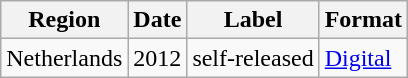<table class="wikitable">
<tr>
<th>Region</th>
<th>Date</th>
<th>Label</th>
<th>Format</th>
</tr>
<tr>
<td>Netherlands</td>
<td>2012</td>
<td>self-released</td>
<td><a href='#'>Digital</a></td>
</tr>
</table>
